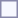<table style="border:1px solid #8888aa; background-color:#f7f8ff; padding:5px; font-size:95%; margin: 0px 12px 12px 0px;">
</table>
